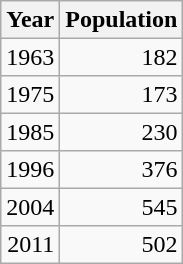<table class="wikitable" style="line-height:1.1em;">
<tr>
<th>Year</th>
<th>Population</th>
</tr>
<tr align="right">
<td>1963</td>
<td>182</td>
</tr>
<tr align="right">
<td>1975</td>
<td>173</td>
</tr>
<tr align="right">
<td>1985</td>
<td>230</td>
</tr>
<tr align="right">
<td>1996</td>
<td>376</td>
</tr>
<tr align="right">
<td>2004</td>
<td>545</td>
</tr>
<tr align="right">
<td>2011</td>
<td>502</td>
</tr>
</table>
